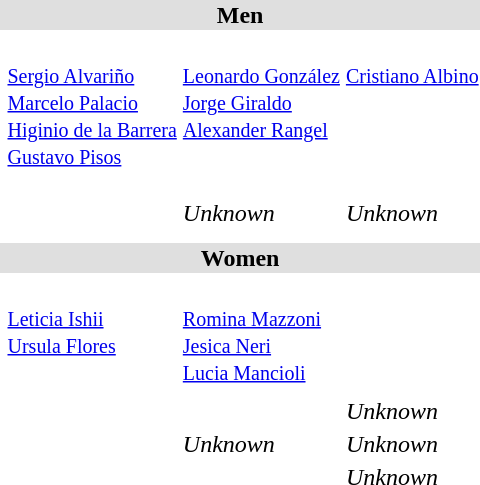<table>
<tr style="background:#dfdfdf;">
<td colspan="4" style="text-align:center;"><strong>Men</strong></td>
</tr>
<tr>
<th scope=row style="text-align:left"></th>
<td><br><small><a href='#'>Sergio Alvariño</a><br><a href='#'>Marcelo Palacio</a><br><a href='#'>Higinio de la Barrera</a><br><a href='#'>Gustavo Pisos</a></small></td>
<td><br><small><a href='#'>Leonardo González</a><br><a href='#'>Jorge Giraldo</a><br><a href='#'>Alexander Rangel</a><br><br></small></td>
<td><br><small><a href='#'>Cristiano Albino</a><br><br><br><br></small></td>
</tr>
<tr>
<th scope=row style="text-align:left"></th>
<td></td>
<td></td>
<td></td>
</tr>
<tr>
<th scope=row style="text-align:left"></th>
<td></td>
<td></td>
<td></td>
</tr>
<tr>
<th scope=row style="text-align:left"></th>
<td></td>
<td></td>
<td></td>
</tr>
<tr>
<th scope=row style="text-align:left"></th>
<td></td>
<td></td>
<td></td>
</tr>
<tr>
<th scope=row style="text-align:left"></th>
<td></td>
<td><em>Unknown</em></td>
<td><em>Unknown</em></td>
</tr>
<tr>
<th scope=row style="text-align:left"></th>
<td></td>
<td></td>
<td></td>
</tr>
<tr>
<th scope=row style="text-align:left"></th>
<td></td>
<td></td>
<td></td>
</tr>
<tr style="background:#dfdfdf;">
<td colspan="4" style="text-align:center;"><strong>Women</strong></td>
</tr>
<tr>
<th scope=row style="text-align:left"></th>
<td><br><small><a href='#'>Leticia Ishii</a><br><a href='#'>Ursula Flores</a><br><br></small></td>
<td><br><small><a href='#'>Romina Mazzoni</a><br><a href='#'>Jesica Neri</a><br><a href='#'>Lucia Mancioli</a><br></small></td>
<td><br><small><br><br><br></small></td>
</tr>
<tr>
<th scope=row style="text-align:left"></th>
<td></td>
<td></td>
<td></td>
</tr>
<tr>
<th scope=row style="text-align:left"></th>
<td></td>
<td></td>
<td><em>Unknown</em></td>
</tr>
<tr>
<th scope=row style="text-align:left"></th>
<td></td>
<td><em>Unknown</em></td>
<td><em>Unknown</em></td>
</tr>
<tr>
<th scope=row style="text-align:left"></th>
<td></td>
<td></td>
<td><em>Unknown</em></td>
</tr>
<tr>
<th scope=row style="text-align:left"></th>
<td></td>
<td></td>
<td></td>
</tr>
</table>
